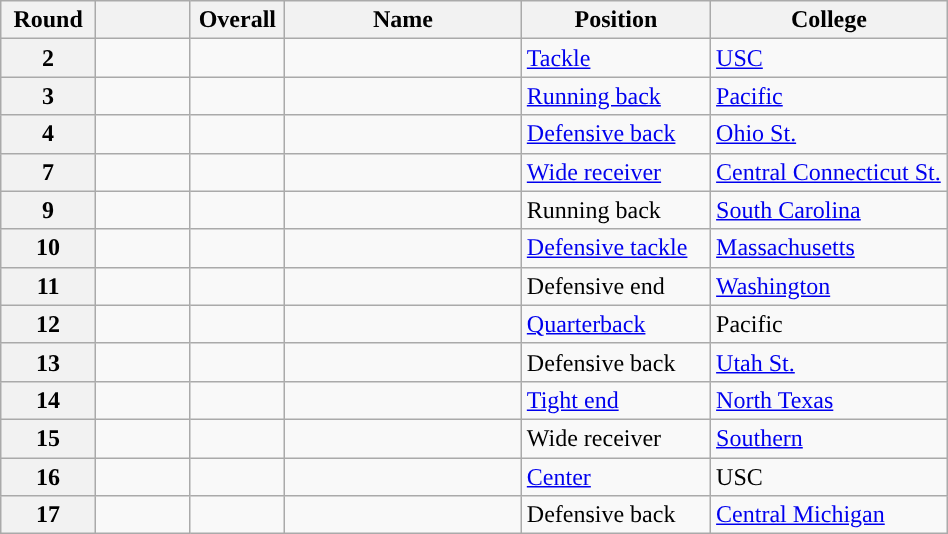<table class="wikitable sortable" style="width: 50%;">
<tr>
<th scope="col" style="width: 10%;">Round</th>
<th scope="col" style="width: 10%;"></th>
<th scope="col" style="width: 10%;">Overall</th>
<th scope="col" style="width: 25%;">Name</th>
<th scope="col" style="width: 20%;">Position</th>
<th scope="col" style="width: 25%;">College</th>
</tr>
<tr>
<th scope="row">2</th>
<td></td>
<td></td>
<td></td>
<td><a href='#'>Tackle</a></td>
<td><a href='#'>USC</a></td>
</tr>
<tr>
<th scope="row">3</th>
<td></td>
<td></td>
<td></td>
<td><a href='#'>Running back</a></td>
<td><a href='#'>Pacific</a></td>
</tr>
<tr>
<th scope="row">4</th>
<td></td>
<td></td>
<td></td>
<td><a href='#'>Defensive back</a></td>
<td><a href='#'>Ohio St.</a></td>
</tr>
<tr>
<th scope="row">7</th>
<td></td>
<td></td>
<td></td>
<td><a href='#'>Wide receiver</a></td>
<td><a href='#'>Central Connecticut St.</a></td>
</tr>
<tr>
<th scope="row">9</th>
<td></td>
<td></td>
<td></td>
<td>Running back</td>
<td><a href='#'>South Carolina</a></td>
</tr>
<tr>
<th scope="row">10</th>
<td></td>
<td></td>
<td></td>
<td><a href='#'>Defensive tackle</a></td>
<td><a href='#'>Massachusetts</a></td>
</tr>
<tr>
<th scope="row">11</th>
<td></td>
<td></td>
<td></td>
<td>Defensive end</td>
<td><a href='#'>Washington</a></td>
</tr>
<tr>
<th scope="row">12</th>
<td></td>
<td></td>
<td></td>
<td><a href='#'>Quarterback</a></td>
<td>Pacific</td>
</tr>
<tr>
<th scope="row">13</th>
<td></td>
<td></td>
<td></td>
<td>Defensive back</td>
<td><a href='#'>Utah St.</a></td>
</tr>
<tr>
<th scope="row">14</th>
<td></td>
<td></td>
<td></td>
<td><a href='#'>Tight end</a></td>
<td><a href='#'>North Texas</a></td>
</tr>
<tr>
<th scope="row">15</th>
<td></td>
<td></td>
<td></td>
<td>Wide receiver</td>
<td><a href='#'>Southern</a></td>
</tr>
<tr>
<th scope="row">16</th>
<td></td>
<td></td>
<td></td>
<td><a href='#'>Center</a></td>
<td>USC</td>
</tr>
<tr>
<th scope="row">17</th>
<td></td>
<td></td>
<td></td>
<td>Defensive back</td>
<td><a href='#'>Central Michigan</a></td>
</tr>
</table>
